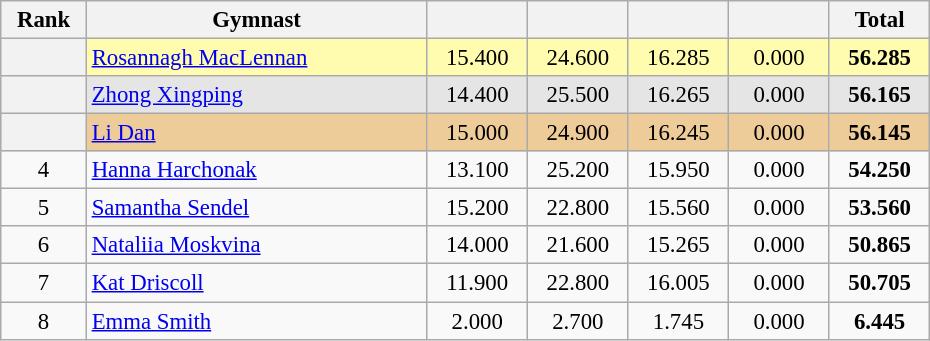<table class="wikitable sortable" style="text-align:center; font-size:95%">
<tr>
<th scope="col" style="width:50px;">Rank</th>
<th scope="col" style="width:220px;">Gymnast</th>
<th scope="col" style="width:60px;"></th>
<th scope="col" style="width:60px;"></th>
<th scopre="col" style="width:60px;"></th>
<th scope="col" style="width: 60px;"></th>
<th scope="col" style="width:60px;">Total</th>
</tr>
<tr style="background:#fffcaf;">
<th scope=row style="text-align:center"></th>
<td style="text-align:left;"> <a href='#'>Rosannagh MacLennan</a></td>
<td>15.400</td>
<td>24.600</td>
<td>16.285</td>
<td>0.000</td>
<td><strong>56.285</strong></td>
</tr>
<tr style="background:#e5e5e5;">
<th scope=row style="text-align:center"></th>
<td style="text-align:left;"> <a href='#'>Zhong Xingping</a></td>
<td>14.400</td>
<td>25.500</td>
<td>16.265</td>
<td>0.000</td>
<td><strong>56.165</strong></td>
</tr>
<tr style="background:#ec9;">
<th scope=row style="text-align:center"></th>
<td style="text-align:left;"> <a href='#'>Li Dan</a></td>
<td>15.000</td>
<td>24.900</td>
<td>16.245</td>
<td>0.000</td>
<td><strong>56.145</strong></td>
</tr>
<tr>
<td scope=row style="text-align:center">4</td>
<td style="text-align:left;"> <a href='#'>Hanna Harchonak</a></td>
<td>13.100</td>
<td>25.200</td>
<td>15.950</td>
<td>0.000</td>
<td><strong>54.250</strong></td>
</tr>
<tr>
<td scope=row style="text-align:center">5</td>
<td style="text-align:left;"> <a href='#'>Samantha Sendel</a></td>
<td>15.200</td>
<td>22.800</td>
<td>15.560</td>
<td>0.000</td>
<td><strong>53.560</strong></td>
</tr>
<tr>
<td scope=row style="text-align:center">6</td>
<td style="text-align:left;"> <a href='#'>Nataliia Moskvina</a></td>
<td>14.000</td>
<td>21.600</td>
<td>15.265</td>
<td>0.000</td>
<td><strong>50.865</strong></td>
</tr>
<tr>
<td scope=row style="text-align:center">7</td>
<td style="text-align:left;"> <a href='#'>Kat Driscoll</a></td>
<td>11.900</td>
<td>22.800</td>
<td>16.005</td>
<td>0.000</td>
<td><strong>50.705</strong></td>
</tr>
<tr>
<td scope=row style="text-align:center">8</td>
<td style="text-align:left;"> <a href='#'>Emma Smith</a></td>
<td>2.000</td>
<td>2.700</td>
<td>1.745</td>
<td>0.000</td>
<td><strong>6.445</strong></td>
</tr>
</table>
